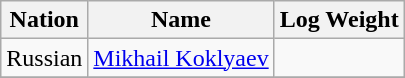<table class="wikitable" style="display: inline-table">
<tr>
<th>Nation</th>
<th>Name</th>
<th>Log Weight</th>
</tr>
<tr>
<td> Russian</td>
<td><a href='#'>Mikhail Koklyaev</a></td>
<td></td>
</tr>
<tr>
</tr>
</table>
